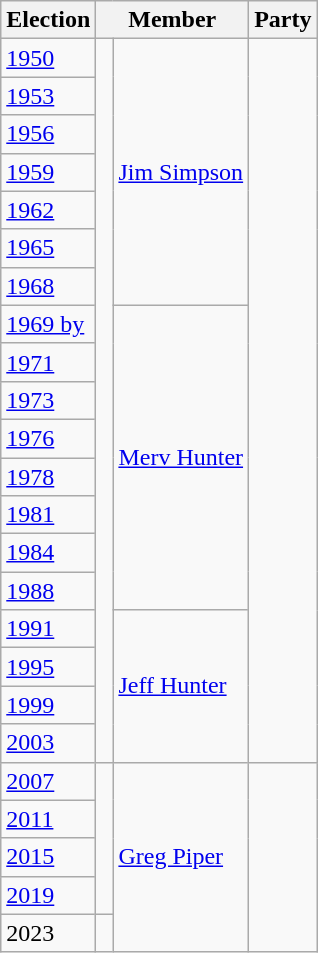<table class="wikitable">
<tr>
<th>Election</th>
<th colspan="2">Member</th>
<th>Party</th>
</tr>
<tr>
<td><a href='#'>1950</a></td>
<td rowspan="19" > </td>
<td rowspan="7"><a href='#'>Jim Simpson</a></td>
<td rowspan="19"></td>
</tr>
<tr>
<td><a href='#'>1953</a></td>
</tr>
<tr>
<td><a href='#'>1956</a></td>
</tr>
<tr>
<td><a href='#'>1959</a></td>
</tr>
<tr>
<td><a href='#'>1962</a></td>
</tr>
<tr>
<td><a href='#'>1965</a></td>
</tr>
<tr>
<td><a href='#'>1968</a></td>
</tr>
<tr>
<td><a href='#'>1969 by</a></td>
<td rowspan="8"><a href='#'>Merv Hunter</a></td>
</tr>
<tr>
<td><a href='#'>1971</a></td>
</tr>
<tr>
<td><a href='#'>1973</a></td>
</tr>
<tr>
<td><a href='#'>1976</a></td>
</tr>
<tr>
<td><a href='#'>1978</a></td>
</tr>
<tr>
<td><a href='#'>1981</a></td>
</tr>
<tr>
<td><a href='#'>1984</a></td>
</tr>
<tr>
<td><a href='#'>1988</a></td>
</tr>
<tr>
<td><a href='#'>1991</a></td>
<td rowspan="4"><a href='#'>Jeff Hunter</a></td>
</tr>
<tr>
<td><a href='#'>1995</a></td>
</tr>
<tr>
<td><a href='#'>1999</a></td>
</tr>
<tr>
<td><a href='#'>2003</a></td>
</tr>
<tr>
<td><a href='#'>2007</a></td>
<td rowspan="4" > </td>
<td rowspan="5"><a href='#'>Greg Piper</a></td>
<td rowspan="5"></td>
</tr>
<tr>
<td><a href='#'>2011</a></td>
</tr>
<tr>
<td><a href='#'>2015</a></td>
</tr>
<tr>
<td><a href='#'>2019</a></td>
</tr>
<tr>
<td>2023</td>
<td></td>
</tr>
</table>
